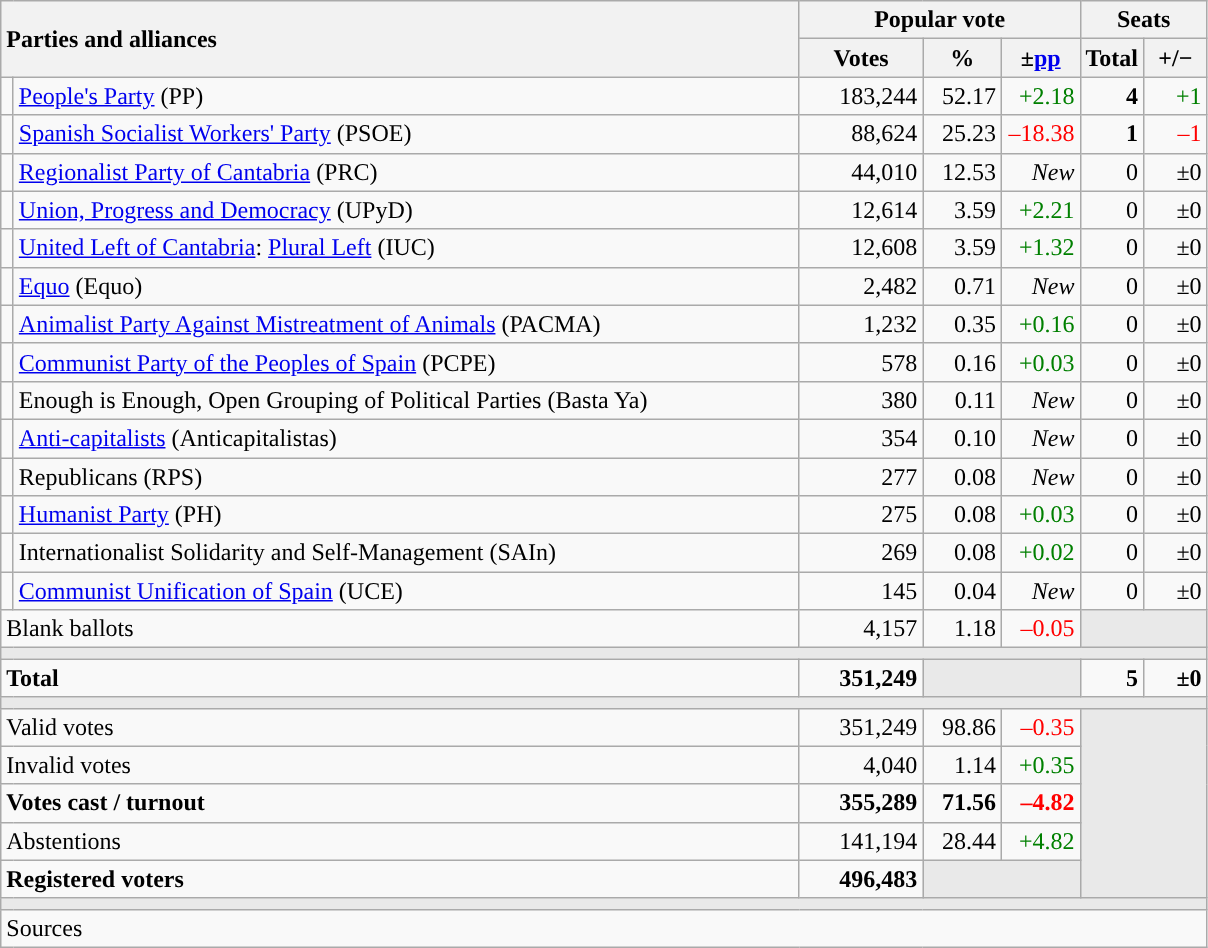<table class="wikitable" style="text-align:right;">
<tr>
<th style="text-align:left;" rowspan="2" colspan="2" width="525">Parties and alliances</th>
<th colspan="3">Popular vote</th>
<th colspan="2">Seats</th>
</tr>
<tr>
<th width="75">Votes</th>
<th width="45">%</th>
<th width="45">±<a href='#'>pp</a></th>
<th width="35">Total</th>
<th width="35">+/−</th>
</tr>
<tr>
<td width="1" style="color:inherit;background:"></td>
<td align="left"><a href='#'>People's Party</a> (PP)</td>
<td>183,244</td>
<td>52.17</td>
<td style="color:green;">+2.18</td>
<td><strong>4</strong></td>
<td style="color:green;">+1</td>
</tr>
<tr>
<td style="color:inherit;background:"></td>
<td align="left"><a href='#'>Spanish Socialist Workers' Party</a> (PSOE)</td>
<td>88,624</td>
<td>25.23</td>
<td style="color:red;">–18.38</td>
<td><strong>1</strong></td>
<td style="color:red;">–1</td>
</tr>
<tr>
<td style="color:inherit;background:"></td>
<td align="left"><a href='#'>Regionalist Party of Cantabria</a> (PRC)</td>
<td>44,010</td>
<td>12.53</td>
<td><em>New</em></td>
<td>0</td>
<td>±0</td>
</tr>
<tr>
<td style="color:inherit;background:"></td>
<td align="left"><a href='#'>Union, Progress and Democracy</a> (UPyD)</td>
<td>12,614</td>
<td>3.59</td>
<td style="color:green;">+2.21</td>
<td>0</td>
<td>±0</td>
</tr>
<tr>
<td style="color:inherit;background:"></td>
<td align="left"><a href='#'>United Left of Cantabria</a>: <a href='#'>Plural Left</a> (IUC)</td>
<td>12,608</td>
<td>3.59</td>
<td style="color:green;">+1.32</td>
<td>0</td>
<td>±0</td>
</tr>
<tr>
<td style="color:inherit;background:"></td>
<td align="left"><a href='#'>Equo</a> (Equo)</td>
<td>2,482</td>
<td>0.71</td>
<td><em>New</em></td>
<td>0</td>
<td>±0</td>
</tr>
<tr>
<td style="color:inherit;background:"></td>
<td align="left"><a href='#'>Animalist Party Against Mistreatment of Animals</a> (PACMA)</td>
<td>1,232</td>
<td>0.35</td>
<td style="color:green;">+0.16</td>
<td>0</td>
<td>±0</td>
</tr>
<tr>
<td style="color:inherit;background:"></td>
<td align="left"><a href='#'>Communist Party of the Peoples of Spain</a> (PCPE)</td>
<td>578</td>
<td>0.16</td>
<td style="color:green;">+0.03</td>
<td>0</td>
<td>±0</td>
</tr>
<tr>
<td style="color:inherit;background:"></td>
<td align="left">Enough is Enough, Open Grouping of Political Parties (Basta Ya)</td>
<td>380</td>
<td>0.11</td>
<td><em>New</em></td>
<td>0</td>
<td>±0</td>
</tr>
<tr>
<td style="color:inherit;background:"></td>
<td align="left"><a href='#'>Anti-capitalists</a> (Anticapitalistas)</td>
<td>354</td>
<td>0.10</td>
<td><em>New</em></td>
<td>0</td>
<td>±0</td>
</tr>
<tr>
<td style="color:inherit;background:"></td>
<td align="left">Republicans (RPS)</td>
<td>277</td>
<td>0.08</td>
<td><em>New</em></td>
<td>0</td>
<td>±0</td>
</tr>
<tr>
<td style="color:inherit;background:"></td>
<td align="left"><a href='#'>Humanist Party</a> (PH)</td>
<td>275</td>
<td>0.08</td>
<td style="color:green;">+0.03</td>
<td>0</td>
<td>±0</td>
</tr>
<tr>
<td style="color:inherit;background:"></td>
<td align="left">Internationalist Solidarity and Self-Management (SAIn)</td>
<td>269</td>
<td>0.08</td>
<td style="color:green;">+0.02</td>
<td>0</td>
<td>±0</td>
</tr>
<tr>
<td style="color:inherit;background:"></td>
<td align="left"><a href='#'>Communist Unification of Spain</a> (UCE)</td>
<td>145</td>
<td>0.04</td>
<td><em>New</em></td>
<td>0</td>
<td>±0</td>
</tr>
<tr>
<td align="left" colspan="2">Blank ballots</td>
<td>4,157</td>
<td>1.18</td>
<td style="color:red;">–0.05</td>
<td bgcolor="#E9E9E9" colspan="2"></td>
</tr>
<tr>
<td colspan="7" bgcolor="#E9E9E9"></td>
</tr>
<tr style="font-weight:bold;">
<td align="left" colspan="2">Total</td>
<td>351,249</td>
<td bgcolor="#E9E9E9" colspan="2"></td>
<td>5</td>
<td>±0</td>
</tr>
<tr>
<td colspan="7" bgcolor="#E9E9E9"></td>
</tr>
<tr>
<td align="left" colspan="2">Valid votes</td>
<td>351,249</td>
<td>98.86</td>
<td style="color:red;">–0.35</td>
<td bgcolor="#E9E9E9" colspan="2" rowspan="5"></td>
</tr>
<tr>
<td align="left" colspan="2">Invalid votes</td>
<td>4,040</td>
<td>1.14</td>
<td style="color:green;">+0.35</td>
</tr>
<tr style="font-weight:bold;">
<td align="left" colspan="2">Votes cast / turnout</td>
<td>355,289</td>
<td>71.56</td>
<td style="color:red;">–4.82</td>
</tr>
<tr>
<td align="left" colspan="2">Abstentions</td>
<td>141,194</td>
<td>28.44</td>
<td style="color:green;">+4.82</td>
</tr>
<tr style="font-weight:bold;">
<td align="left" colspan="2">Registered voters</td>
<td>496,483</td>
<td bgcolor="#E9E9E9" colspan="2"></td>
</tr>
<tr>
<td colspan="7" bgcolor="#E9E9E9"></td>
</tr>
<tr>
<td align="left" colspan="7">Sources</td>
</tr>
</table>
